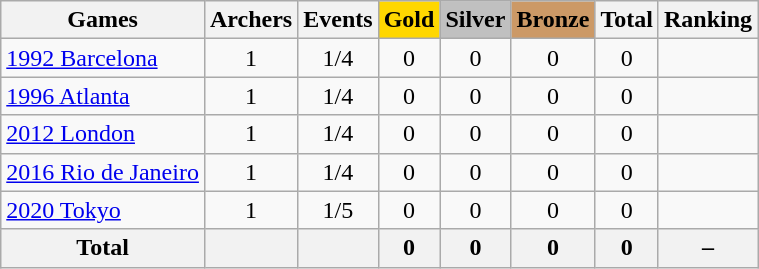<table class="wikitable sortable" style="text-align:center">
<tr>
<th>Games</th>
<th>Archers</th>
<th>Events</th>
<th style="background-color:gold;">Gold</th>
<th style="background-color:silver;">Silver</th>
<th style="background-color:#c96;">Bronze</th>
<th>Total</th>
<th>Ranking</th>
</tr>
<tr>
<td align=left><a href='#'>1992 Barcelona</a></td>
<td>1</td>
<td>1/4</td>
<td>0</td>
<td>0</td>
<td>0</td>
<td>0</td>
<td></td>
</tr>
<tr>
<td align=left><a href='#'>1996 Atlanta</a></td>
<td>1</td>
<td>1/4</td>
<td>0</td>
<td>0</td>
<td>0</td>
<td>0</td>
<td></td>
</tr>
<tr>
<td align=left><a href='#'>2012 London</a></td>
<td>1</td>
<td>1/4</td>
<td>0</td>
<td>0</td>
<td>0</td>
<td>0</td>
<td></td>
</tr>
<tr>
<td align=left><a href='#'>2016 Rio de Janeiro</a></td>
<td>1</td>
<td>1/4</td>
<td>0</td>
<td>0</td>
<td>0</td>
<td>0</td>
<td></td>
</tr>
<tr>
<td align=left><a href='#'>2020 Tokyo</a></td>
<td>1</td>
<td>1/5</td>
<td>0</td>
<td>0</td>
<td>0</td>
<td>0</td>
<td></td>
</tr>
<tr>
<th>Total</th>
<th></th>
<th></th>
<th>0</th>
<th>0</th>
<th>0</th>
<th>0</th>
<th>–</th>
</tr>
</table>
